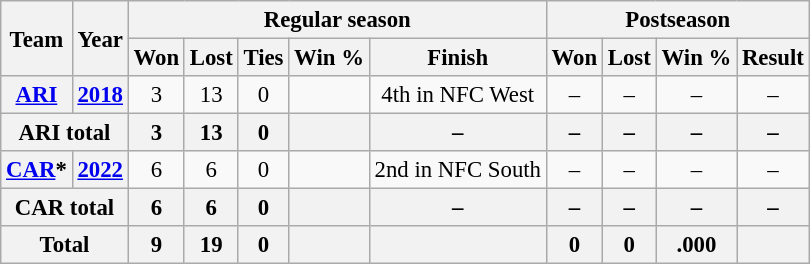<table class="wikitable" style="font-size: 95%; text-align:center;">
<tr>
<th rowspan="2">Team</th>
<th rowspan="2">Year</th>
<th colspan="5">Regular season</th>
<th colspan="4">Postseason</th>
</tr>
<tr>
<th>Won</th>
<th>Lost</th>
<th>Ties</th>
<th>Win %</th>
<th>Finish</th>
<th>Won</th>
<th>Lost</th>
<th>Win %</th>
<th>Result</th>
</tr>
<tr>
<th><a href='#'>ARI</a></th>
<th><a href='#'>2018</a></th>
<td>3</td>
<td>13</td>
<td>0</td>
<td></td>
<td>4th in NFC West</td>
<td>–</td>
<td>–</td>
<td>–</td>
<td>–</td>
</tr>
<tr>
<th colspan="2">ARI total</th>
<th>3</th>
<th>13</th>
<th>0</th>
<th></th>
<th>–</th>
<th>–</th>
<th>–</th>
<th>–</th>
<th>–</th>
</tr>
<tr>
<th><a href='#'>CAR</a>*</th>
<th><a href='#'>2022</a></th>
<td>6</td>
<td>6</td>
<td>0</td>
<td></td>
<td>2nd in NFC South</td>
<td>–</td>
<td>–</td>
<td>–</td>
<td>–</td>
</tr>
<tr>
<th colspan="2">CAR total</th>
<th>6</th>
<th>6</th>
<th>0</th>
<th></th>
<th>–</th>
<th>–</th>
<th>–</th>
<th –>–</th>
<th>–</th>
</tr>
<tr>
<th colspan="2">Total</th>
<th>9</th>
<th>19</th>
<th>0</th>
<th></th>
<th></th>
<th>0</th>
<th>0</th>
<th>.000</th>
<th></th>
</tr>
</table>
